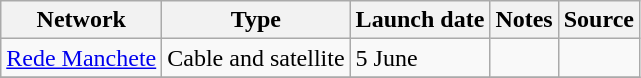<table class="wikitable sortable">
<tr>
<th>Network</th>
<th>Type</th>
<th>Launch date</th>
<th>Notes</th>
<th>Source</th>
</tr>
<tr>
<td><a href='#'>Rede Manchete</a></td>
<td>Cable and satellite</td>
<td>5 June</td>
<td></td>
<td></td>
</tr>
<tr>
</tr>
</table>
